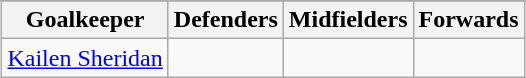<table class="wikitable" style="margin: 0 auto">
<tr>
</tr>
<tr>
<th>Goalkeeper</th>
<th>Defenders</th>
<th>Midfielders</th>
<th>Forwards</th>
</tr>
<tr>
<td valign=top> <a href='#'>Kailen Sheridan</a></td>
<td valign=top></td>
<td valign=top></td>
<td valign=top></td>
</tr>
</table>
